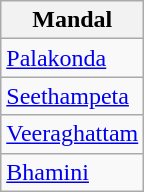<table class="wikitable sortable static-row-numbers static-row-header-hash">
<tr>
<th>Mandal</th>
</tr>
<tr>
<td><a href='#'>Palakonda</a></td>
</tr>
<tr>
<td><a href='#'>Seethampeta</a></td>
</tr>
<tr>
<td><a href='#'>Veeraghattam</a></td>
</tr>
<tr>
<td><a href='#'>Bhamini</a></td>
</tr>
</table>
